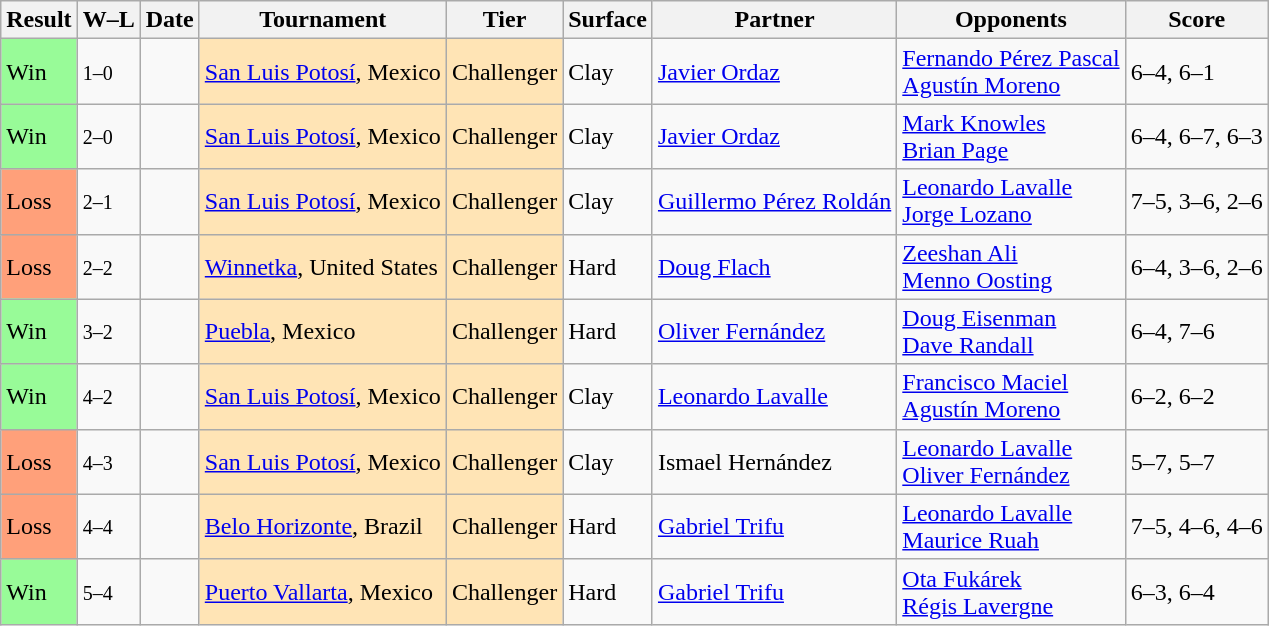<table class="sortable wikitable">
<tr>
<th>Result</th>
<th class="unsortable">W–L</th>
<th>Date</th>
<th>Tournament</th>
<th>Tier</th>
<th>Surface</th>
<th>Partner</th>
<th>Opponents</th>
<th class="unsortable">Score</th>
</tr>
<tr>
<td style="background:#98fb98;">Win</td>
<td><small>1–0</small></td>
<td></td>
<td style="background:moccasin;"><a href='#'>San Luis Potosí</a>, Mexico</td>
<td style="background:moccasin;">Challenger</td>
<td>Clay</td>
<td> <a href='#'>Javier Ordaz</a></td>
<td> <a href='#'>Fernando Pérez Pascal</a> <br>  <a href='#'>Agustín Moreno</a></td>
<td>6–4, 6–1</td>
</tr>
<tr>
<td style="background:#98fb98;">Win</td>
<td><small>2–0</small></td>
<td></td>
<td style="background:moccasin;"><a href='#'>San Luis Potosí</a>, Mexico</td>
<td style="background:moccasin;">Challenger</td>
<td>Clay</td>
<td> <a href='#'>Javier Ordaz</a></td>
<td> <a href='#'>Mark Knowles</a> <br>  <a href='#'>Brian Page</a></td>
<td>6–4, 6–7, 6–3</td>
</tr>
<tr>
<td style="background:#ffa07a;">Loss</td>
<td><small>2–1</small></td>
<td></td>
<td style="background:moccasin;"><a href='#'>San Luis Potosí</a>, Mexico</td>
<td style="background:moccasin;">Challenger</td>
<td>Clay</td>
<td> <a href='#'>Guillermo Pérez Roldán</a></td>
<td> <a href='#'>Leonardo Lavalle</a> <br>  <a href='#'>Jorge Lozano</a></td>
<td>7–5, 3–6, 2–6</td>
</tr>
<tr>
<td style="background:#ffa07a;">Loss</td>
<td><small>2–2</small></td>
<td></td>
<td style="background:moccasin;"><a href='#'>Winnetka</a>, United States</td>
<td style="background:moccasin;">Challenger</td>
<td>Hard</td>
<td> <a href='#'>Doug Flach</a></td>
<td> <a href='#'>Zeeshan Ali</a> <br>  <a href='#'>Menno Oosting</a></td>
<td>6–4, 3–6, 2–6</td>
</tr>
<tr>
<td style="background:#98fb98;">Win</td>
<td><small>3–2</small></td>
<td></td>
<td style="background:moccasin;"><a href='#'>Puebla</a>, Mexico</td>
<td style="background:moccasin;">Challenger</td>
<td>Hard</td>
<td> <a href='#'>Oliver Fernández</a></td>
<td> <a href='#'>Doug Eisenman</a> <br>  <a href='#'>Dave Randall</a></td>
<td>6–4, 7–6</td>
</tr>
<tr>
<td style="background:#98fb98;">Win</td>
<td><small>4–2</small></td>
<td></td>
<td style="background:moccasin;"><a href='#'>San Luis Potosí</a>, Mexico</td>
<td style="background:moccasin;">Challenger</td>
<td>Clay</td>
<td> <a href='#'>Leonardo Lavalle</a></td>
<td> <a href='#'>Francisco Maciel</a> <br>  <a href='#'>Agustín Moreno</a></td>
<td>6–2, 6–2</td>
</tr>
<tr>
<td style="background:#ffa07a;">Loss</td>
<td><small>4–3</small></td>
<td></td>
<td style="background:moccasin;"><a href='#'>San Luis Potosí</a>, Mexico</td>
<td style="background:moccasin;">Challenger</td>
<td>Clay</td>
<td> Ismael Hernández</td>
<td> <a href='#'>Leonardo Lavalle</a> <br>  <a href='#'>Oliver Fernández</a></td>
<td>5–7, 5–7</td>
</tr>
<tr>
<td style="background:#ffa07a;">Loss</td>
<td><small>4–4</small></td>
<td></td>
<td style="background:moccasin;"><a href='#'>Belo Horizonte</a>, Brazil</td>
<td style="background:moccasin;">Challenger</td>
<td>Hard</td>
<td> <a href='#'>Gabriel Trifu</a></td>
<td> <a href='#'>Leonardo Lavalle</a> <br>  <a href='#'>Maurice Ruah</a></td>
<td>7–5, 4–6, 4–6</td>
</tr>
<tr>
<td style="background:#98fb98;">Win</td>
<td><small>5–4</small></td>
<td></td>
<td style="background:moccasin;"><a href='#'>Puerto Vallarta</a>, Mexico</td>
<td style="background:moccasin;">Challenger</td>
<td>Hard</td>
<td> <a href='#'>Gabriel Trifu</a></td>
<td> <a href='#'>Ota Fukárek</a> <br>  <a href='#'>Régis Lavergne</a></td>
<td>6–3, 6–4</td>
</tr>
</table>
